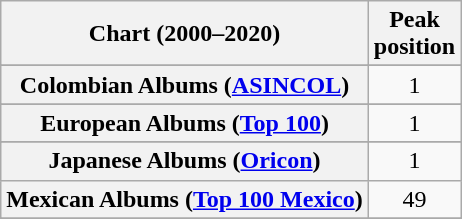<table class="wikitable plainrowheaders sortable" style="text-align:center">
<tr>
<th scope="col">Chart (2000–2020)</th>
<th scope="col">Peak<br>position</th>
</tr>
<tr>
</tr>
<tr>
</tr>
<tr>
</tr>
<tr>
</tr>
<tr>
</tr>
<tr>
<th scope="row">Colombian Albums (<a href='#'>ASINCOL</a>)</th>
<td>1</td>
</tr>
<tr>
</tr>
<tr>
</tr>
<tr>
</tr>
<tr>
<th scope="row">European Albums (<a href='#'>Top 100</a>)</th>
<td align="center">1</td>
</tr>
<tr>
</tr>
<tr>
</tr>
<tr>
</tr>
<tr>
</tr>
<tr>
</tr>
<tr>
</tr>
<tr>
<th scope="row">Japanese Albums (<a href='#'>Oricon</a>)</th>
<td>1</td>
</tr>
<tr>
<th scope="row">Mexican Albums (<a href='#'>Top 100 Mexico</a>)</th>
<td style="text-align:center;">49</td>
</tr>
<tr>
</tr>
<tr>
</tr>
<tr>
</tr>
<tr>
</tr>
<tr>
</tr>
<tr>
</tr>
<tr>
</tr>
<tr>
</tr>
<tr>
</tr>
<tr>
</tr>
<tr>
</tr>
<tr>
</tr>
<tr>
</tr>
</table>
